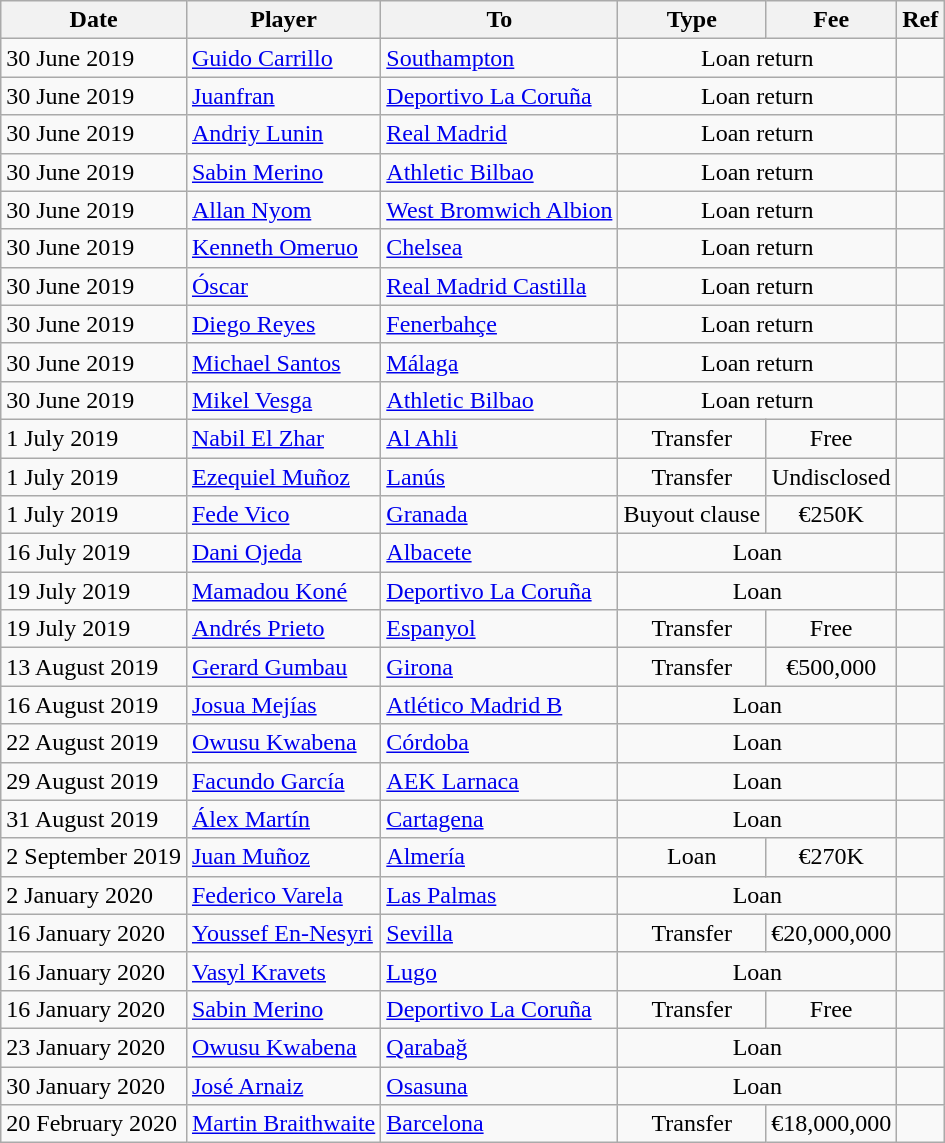<table class="wikitable">
<tr>
<th>Date</th>
<th>Player</th>
<th>To</th>
<th>Type</th>
<th>Fee</th>
<th>Ref</th>
</tr>
<tr>
<td>30 June 2019</td>
<td> <a href='#'>Guido Carrillo</a></td>
<td> <a href='#'>Southampton</a></td>
<td align=center colspan=2>Loan return</td>
<td align=center></td>
</tr>
<tr>
<td>30 June 2019</td>
<td> <a href='#'>Juanfran</a></td>
<td><a href='#'>Deportivo La Coruña</a></td>
<td align=center colspan=2>Loan return</td>
<td align=center></td>
</tr>
<tr>
<td>30 June 2019</td>
<td> <a href='#'>Andriy Lunin</a></td>
<td><a href='#'>Real Madrid</a></td>
<td align=center colspan=2>Loan return</td>
<td align=center></td>
</tr>
<tr>
<td>30 June 2019</td>
<td> <a href='#'>Sabin Merino</a></td>
<td><a href='#'>Athletic Bilbao</a></td>
<td align=center colspan=2>Loan return</td>
<td align=center></td>
</tr>
<tr>
<td>30 June 2019</td>
<td> <a href='#'>Allan Nyom</a></td>
<td> <a href='#'>West Bromwich Albion</a></td>
<td align=center colspan=2>Loan return</td>
<td align=center></td>
</tr>
<tr>
<td>30 June 2019</td>
<td> <a href='#'>Kenneth Omeruo</a></td>
<td> <a href='#'>Chelsea</a></td>
<td align=center colspan=2>Loan return</td>
<td align=center></td>
</tr>
<tr>
<td>30 June 2019</td>
<td> <a href='#'>Óscar</a></td>
<td><a href='#'>Real Madrid Castilla</a></td>
<td align=center colspan=2>Loan return</td>
<td align=center></td>
</tr>
<tr>
<td>30 June 2019</td>
<td> <a href='#'>Diego Reyes</a></td>
<td> <a href='#'>Fenerbahçe</a></td>
<td align=center colspan=2>Loan return</td>
<td align=center></td>
</tr>
<tr>
<td>30 June 2019</td>
<td> <a href='#'>Michael Santos</a></td>
<td><a href='#'>Málaga</a></td>
<td align=center colspan=2>Loan return</td>
<td align=center></td>
</tr>
<tr>
<td>30 June 2019</td>
<td> <a href='#'>Mikel Vesga</a></td>
<td><a href='#'>Athletic Bilbao</a></td>
<td align=center colspan=2>Loan return</td>
<td align=center></td>
</tr>
<tr>
<td>1 July 2019</td>
<td> <a href='#'>Nabil El Zhar</a></td>
<td> <a href='#'>Al Ahli</a></td>
<td align=center>Transfer</td>
<td align=center>Free</td>
<td align=center></td>
</tr>
<tr>
<td>1 July 2019</td>
<td> <a href='#'>Ezequiel Muñoz</a></td>
<td> <a href='#'>Lanús</a></td>
<td align=center>Transfer</td>
<td align=center>Undisclosed</td>
<td align=center></td>
</tr>
<tr>
<td>1 July 2019</td>
<td> <a href='#'>Fede Vico</a></td>
<td><a href='#'>Granada</a></td>
<td align=center>Buyout clause</td>
<td align=center>€250K</td>
<td align=center></td>
</tr>
<tr>
<td>16 July 2019</td>
<td> <a href='#'>Dani Ojeda</a></td>
<td><a href='#'>Albacete</a></td>
<td align=center colspan=2>Loan</td>
<td align=center></td>
</tr>
<tr>
<td>19 July 2019</td>
<td> <a href='#'>Mamadou Koné</a></td>
<td><a href='#'>Deportivo La Coruña</a></td>
<td align=center colspan=2>Loan</td>
<td align=center></td>
</tr>
<tr>
<td>19 July 2019</td>
<td> <a href='#'>Andrés Prieto</a></td>
<td><a href='#'>Espanyol</a></td>
<td align=center>Transfer</td>
<td align=center>Free</td>
<td align=center></td>
</tr>
<tr>
<td>13 August 2019</td>
<td> <a href='#'>Gerard Gumbau</a></td>
<td><a href='#'>Girona</a></td>
<td align=center>Transfer</td>
<td align=center>€500,000</td>
<td align=center></td>
</tr>
<tr>
<td>16 August 2019</td>
<td> <a href='#'>Josua Mejías</a></td>
<td><a href='#'>Atlético Madrid B</a></td>
<td align=center colspan=2>Loan</td>
<td align=center></td>
</tr>
<tr>
<td>22 August 2019</td>
<td> <a href='#'>Owusu Kwabena</a></td>
<td><a href='#'>Córdoba</a></td>
<td align=center colspan=2>Loan</td>
<td align=center></td>
</tr>
<tr>
<td>29 August 2019</td>
<td> <a href='#'>Facundo García</a></td>
<td> <a href='#'>AEK Larnaca</a></td>
<td align=center colspan=2>Loan</td>
<td align=center></td>
</tr>
<tr>
<td>31 August 2019</td>
<td> <a href='#'>Álex Martín</a></td>
<td><a href='#'>Cartagena</a></td>
<td align=center colspan=2>Loan</td>
<td align=center></td>
</tr>
<tr>
<td>2 September 2019</td>
<td> <a href='#'>Juan Muñoz</a></td>
<td><a href='#'>Almería</a></td>
<td align=center>Loan</td>
<td align=center>€270K</td>
<td align=center></td>
</tr>
<tr>
<td>2 January 2020</td>
<td> <a href='#'>Federico Varela</a></td>
<td><a href='#'>Las Palmas</a></td>
<td align=center colspan=2>Loan</td>
<td align=center></td>
</tr>
<tr>
<td>16 January 2020</td>
<td> <a href='#'>Youssef En-Nesyri</a></td>
<td><a href='#'>Sevilla</a></td>
<td align=center>Transfer</td>
<td align=center>€20,000,000</td>
<td align=center></td>
</tr>
<tr>
<td>16 January 2020</td>
<td> <a href='#'>Vasyl Kravets</a></td>
<td><a href='#'>Lugo</a></td>
<td align=center colspan=2>Loan</td>
<td align=center></td>
</tr>
<tr>
<td>16 January 2020</td>
<td> <a href='#'>Sabin Merino</a></td>
<td><a href='#'>Deportivo La Coruña</a></td>
<td align=center>Transfer</td>
<td align=center>Free</td>
<td align=center></td>
</tr>
<tr>
<td>23 January 2020</td>
<td> <a href='#'>Owusu Kwabena</a></td>
<td> <a href='#'>Qarabağ</a></td>
<td align=center colspan=2>Loan</td>
<td align=center></td>
</tr>
<tr>
<td>30 January 2020</td>
<td> <a href='#'>José Arnaiz</a></td>
<td><a href='#'>Osasuna</a></td>
<td align=center colspan=2>Loan</td>
<td align=center></td>
</tr>
<tr>
<td>20 February 2020</td>
<td> <a href='#'>Martin Braithwaite</a></td>
<td><a href='#'>Barcelona</a></td>
<td align=center>Transfer</td>
<td align=center>€18,000,000</td>
<td align=center></td>
</tr>
</table>
